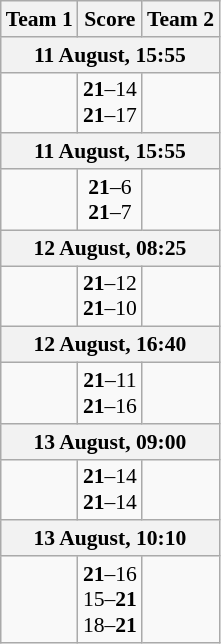<table class="wikitable" style="text-align: center; font-size:90% ">
<tr>
<th align="right">Team 1</th>
<th>Score</th>
<th align="left">Team 2</th>
</tr>
<tr>
<th colspan=3>11 August, 15:55</th>
</tr>
<tr>
<td align=right><strong></strong></td>
<td align=center><strong>21</strong>–14<br><strong>21</strong>–17</td>
<td align=left></td>
</tr>
<tr>
<th colspan=3>11 August, 15:55</th>
</tr>
<tr>
<td align=right><strong></strong></td>
<td align=center><strong>21</strong>–6<br><strong>21</strong>–7</td>
<td align=left></td>
</tr>
<tr>
<th colspan=3>12 August, 08:25</th>
</tr>
<tr>
<td align=right><strong></strong></td>
<td align=center><strong>21</strong>–12<br><strong>21</strong>–10</td>
<td align=left></td>
</tr>
<tr>
<th colspan=3>12 August, 16:40</th>
</tr>
<tr>
<td align=right><strong></strong></td>
<td align=center><strong>21</strong>–11<br><strong>21</strong>–16</td>
<td align=left></td>
</tr>
<tr>
<th colspan=3>13 August, 09:00</th>
</tr>
<tr>
<td align=right><strong></strong></td>
<td align=center><strong>21</strong>–14<br><strong>21</strong>–14</td>
<td align=left></td>
</tr>
<tr>
<th colspan=3>13 August, 10:10</th>
</tr>
<tr>
<td align=right></td>
<td align=center><strong>21</strong>–16<br>15–<strong>21</strong><br>18–<strong>21</strong></td>
<td align=left><strong></strong></td>
</tr>
</table>
